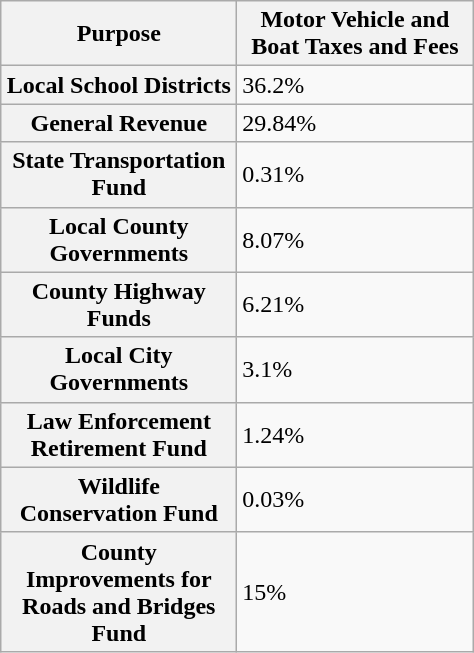<table class="wikitable">
<tr>
<th width=150>Purpose</th>
<th width=150>Motor Vehicle and Boat Taxes and Fees</th>
</tr>
<tr>
<th>Local School Districts</th>
<td>36.2%</td>
</tr>
<tr>
<th>General Revenue</th>
<td>29.84%</td>
</tr>
<tr>
<th>State Transportation Fund</th>
<td>0.31%</td>
</tr>
<tr>
<th>Local County Governments</th>
<td>8.07%</td>
</tr>
<tr>
<th>County Highway Funds</th>
<td>6.21%</td>
</tr>
<tr>
<th>Local City Governments</th>
<td>3.1%</td>
</tr>
<tr>
<th>Law Enforcement Retirement Fund</th>
<td>1.24%</td>
</tr>
<tr>
<th>Wildlife Conservation Fund</th>
<td>0.03%</td>
</tr>
<tr>
<th>County Improvements for Roads and Bridges Fund</th>
<td>15%</td>
</tr>
</table>
